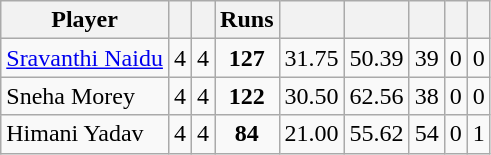<table class="wikitable sortable" style="text-align: center;">
<tr>
<th class="unsortable">Player</th>
<th></th>
<th></th>
<th>Runs</th>
<th></th>
<th></th>
<th></th>
<th></th>
<th></th>
</tr>
<tr>
<td style="text-align:left"><a href='#'>Sravanthi Naidu</a></td>
<td style="text-align:left">4</td>
<td>4</td>
<td><strong>127</strong></td>
<td>31.75</td>
<td>50.39</td>
<td>39</td>
<td>0</td>
<td>0</td>
</tr>
<tr>
<td style="text-align:left">Sneha Morey</td>
<td style="text-align:left">4</td>
<td>4</td>
<td><strong>122</strong></td>
<td>30.50</td>
<td>62.56</td>
<td>38</td>
<td>0</td>
<td>0</td>
</tr>
<tr>
<td style="text-align:left">Himani Yadav</td>
<td style="text-align:left">4</td>
<td>4</td>
<td><strong>84</strong></td>
<td>21.00</td>
<td>55.62</td>
<td>54</td>
<td>0</td>
<td>1</td>
</tr>
</table>
